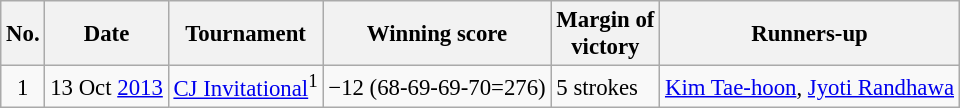<table class="wikitable" style="font-size:95%;">
<tr>
<th>No.</th>
<th>Date</th>
<th>Tournament</th>
<th>Winning score</th>
<th>Margin of<br>victory</th>
<th>Runners-up</th>
</tr>
<tr>
<td align=center>1</td>
<td align=right>13 Oct <a href='#'>2013</a></td>
<td><a href='#'>CJ Invitational</a><sup>1</sup></td>
<td>−12 (68-69-69-70=276)</td>
<td>5 strokes</td>
<td> <a href='#'>Kim Tae-hoon</a>,  <a href='#'>Jyoti Randhawa</a></td>
</tr>
</table>
